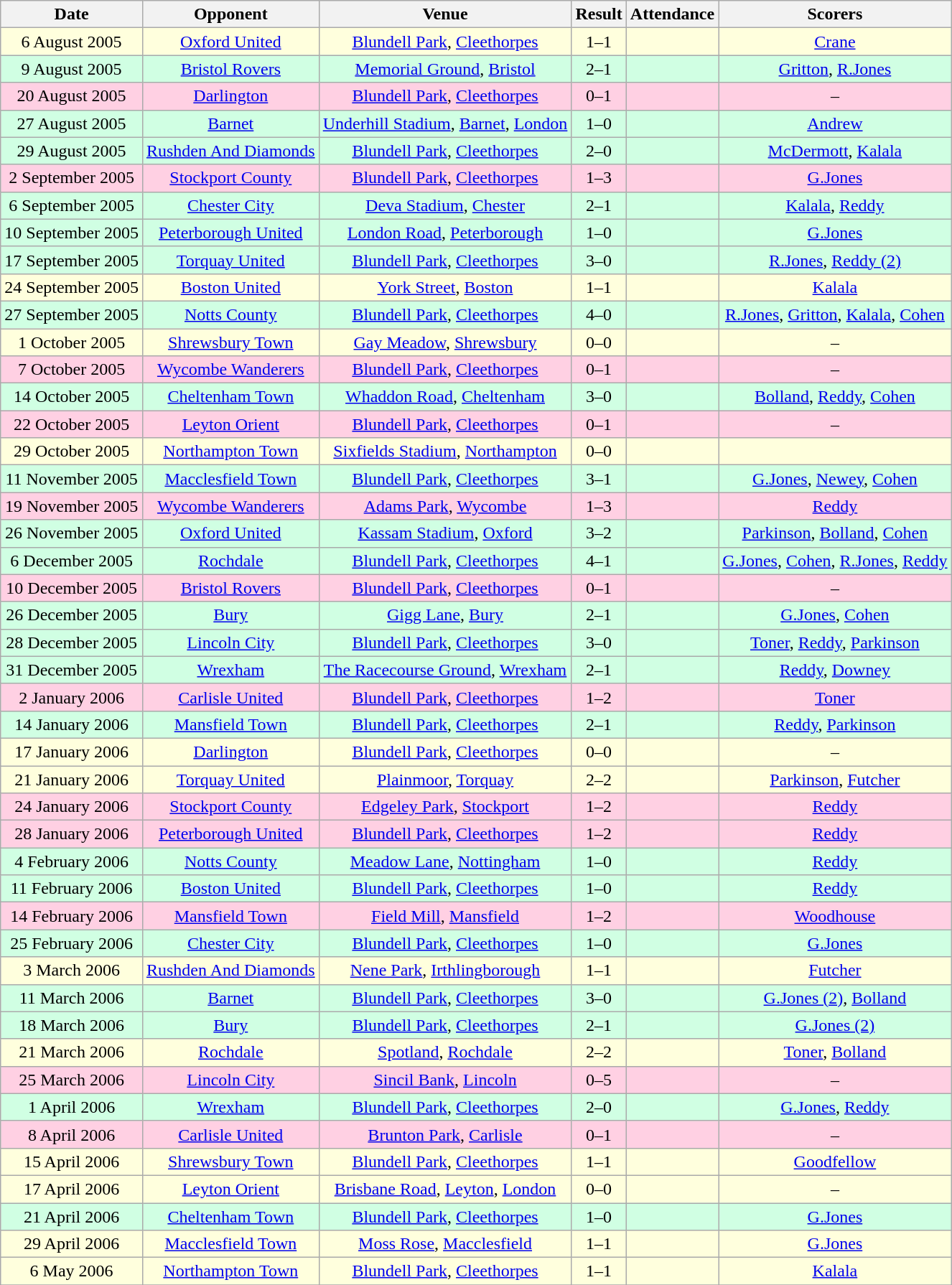<table class="wikitable sortable" style="text-align:center">
<tr>
<th>Date</th>
<th>Opponent</th>
<th>Venue</th>
<th>Result</th>
<th>Attendance</th>
<th>Scorers</th>
</tr>
<tr bgcolor="#ffffdd">
<td>6 August 2005</td>
<td><a href='#'>Oxford United</a></td>
<td><a href='#'>Blundell Park</a>, <a href='#'>Cleethorpes</a></td>
<td>1–1</td>
<td></td>
<td><a href='#'>Crane</a></td>
</tr>
<tr bgcolor="#d0ffe3">
<td>9 August 2005</td>
<td><a href='#'>Bristol Rovers</a></td>
<td><a href='#'>Memorial Ground</a>, <a href='#'>Bristol</a></td>
<td>2–1</td>
<td></td>
<td><a href='#'>Gritton</a>, <a href='#'>R.Jones</a></td>
</tr>
<tr bgcolor="#ffd0e3">
<td>20 August 2005</td>
<td><a href='#'>Darlington</a></td>
<td><a href='#'>Blundell Park</a>, <a href='#'>Cleethorpes</a></td>
<td>0–1</td>
<td></td>
<td>–</td>
</tr>
<tr bgcolor="#d0ffe3">
<td>27 August 2005</td>
<td><a href='#'>Barnet</a></td>
<td><a href='#'>Underhill Stadium</a>, <a href='#'>Barnet</a>, <a href='#'>London</a></td>
<td>1–0</td>
<td></td>
<td><a href='#'>Andrew</a></td>
</tr>
<tr bgcolor="#d0ffe3">
<td>29 August 2005</td>
<td><a href='#'>Rushden And Diamonds</a></td>
<td><a href='#'>Blundell Park</a>, <a href='#'>Cleethorpes</a></td>
<td>2–0</td>
<td></td>
<td><a href='#'>McDermott</a>, <a href='#'>Kalala</a></td>
</tr>
<tr bgcolor="#ffd0e3">
<td>2 September 2005</td>
<td><a href='#'>Stockport County</a></td>
<td><a href='#'>Blundell Park</a>, <a href='#'>Cleethorpes</a></td>
<td>1–3</td>
<td></td>
<td><a href='#'>G.Jones</a></td>
</tr>
<tr bgcolor="#d0ffe3">
<td>6 September 2005</td>
<td><a href='#'>Chester City</a></td>
<td><a href='#'>Deva Stadium</a>, <a href='#'>Chester</a></td>
<td>2–1</td>
<td></td>
<td><a href='#'>Kalala</a>, <a href='#'>Reddy</a></td>
</tr>
<tr bgcolor="#d0ffe3">
<td>10 September 2005</td>
<td><a href='#'>Peterborough United</a></td>
<td><a href='#'>London Road</a>, <a href='#'>Peterborough</a></td>
<td>1–0</td>
<td></td>
<td><a href='#'>G.Jones</a></td>
</tr>
<tr bgcolor="#d0ffe3">
<td>17 September 2005</td>
<td><a href='#'>Torquay United</a></td>
<td><a href='#'>Blundell Park</a>, <a href='#'>Cleethorpes</a></td>
<td>3–0</td>
<td></td>
<td><a href='#'>R.Jones</a>, <a href='#'>Reddy (2)</a></td>
</tr>
<tr bgcolor="#ffffdd">
<td>24 September 2005</td>
<td><a href='#'>Boston United</a></td>
<td><a href='#'>York Street</a>, <a href='#'>Boston</a></td>
<td>1–1</td>
<td></td>
<td><a href='#'>Kalala</a></td>
</tr>
<tr bgcolor="#d0ffe3">
<td>27 September 2005</td>
<td><a href='#'>Notts County</a></td>
<td><a href='#'>Blundell Park</a>, <a href='#'>Cleethorpes</a></td>
<td>4–0</td>
<td></td>
<td><a href='#'>R.Jones</a>, <a href='#'>Gritton</a>, <a href='#'>Kalala</a>, <a href='#'>Cohen</a></td>
</tr>
<tr bgcolor="#ffffdd">
<td>1 October 2005</td>
<td><a href='#'>Shrewsbury Town</a></td>
<td><a href='#'>Gay Meadow</a>, <a href='#'>Shrewsbury</a></td>
<td>0–0</td>
<td></td>
<td>–</td>
</tr>
<tr bgcolor="#ffd0e3">
<td>7 October 2005</td>
<td><a href='#'>Wycombe Wanderers</a></td>
<td><a href='#'>Blundell Park</a>, <a href='#'>Cleethorpes</a></td>
<td>0–1</td>
<td></td>
<td>–</td>
</tr>
<tr bgcolor="#d0ffe3">
<td>14 October 2005</td>
<td><a href='#'>Cheltenham Town</a></td>
<td><a href='#'>Whaddon Road</a>, <a href='#'>Cheltenham</a></td>
<td>3–0</td>
<td></td>
<td><a href='#'>Bolland</a>, <a href='#'>Reddy</a>, <a href='#'>Cohen</a></td>
</tr>
<tr bgcolor="#ffd0e3">
<td>22 October 2005</td>
<td><a href='#'>Leyton Orient</a></td>
<td><a href='#'>Blundell Park</a>, <a href='#'>Cleethorpes</a></td>
<td>0–1</td>
<td></td>
<td>–</td>
</tr>
<tr bgcolor="#ffffdd">
<td>29 October 2005</td>
<td><a href='#'>Northampton Town</a></td>
<td><a href='#'>Sixfields Stadium</a>, <a href='#'>Northampton</a></td>
<td>0–0</td>
<td></td>
<td></td>
</tr>
<tr bgcolor="#d0ffe3">
<td>11 November 2005</td>
<td><a href='#'>Macclesfield Town</a></td>
<td><a href='#'>Blundell Park</a>, <a href='#'>Cleethorpes</a></td>
<td>3–1</td>
<td></td>
<td><a href='#'>G.Jones</a>, <a href='#'>Newey</a>, <a href='#'>Cohen</a></td>
</tr>
<tr bgcolor="#ffd0e3">
<td>19 November 2005</td>
<td><a href='#'>Wycombe Wanderers</a></td>
<td><a href='#'>Adams Park</a>, <a href='#'>Wycombe</a></td>
<td>1–3</td>
<td></td>
<td><a href='#'>Reddy</a></td>
</tr>
<tr bgcolor="#d0ffe3">
<td>26 November 2005</td>
<td><a href='#'>Oxford United</a></td>
<td><a href='#'>Kassam Stadium</a>, <a href='#'>Oxford</a></td>
<td>3–2</td>
<td></td>
<td><a href='#'>Parkinson</a>, <a href='#'>Bolland</a>, <a href='#'>Cohen</a></td>
</tr>
<tr bgcolor="#d0ffe3">
<td>6 December 2005</td>
<td><a href='#'>Rochdale</a></td>
<td><a href='#'>Blundell Park</a>, <a href='#'>Cleethorpes</a></td>
<td>4–1</td>
<td></td>
<td><a href='#'>G.Jones</a>, <a href='#'>Cohen</a>, <a href='#'>R.Jones</a>, <a href='#'>Reddy</a></td>
</tr>
<tr bgcolor="#ffd0e3">
<td>10 December 2005</td>
<td><a href='#'>Bristol Rovers</a></td>
<td><a href='#'>Blundell Park</a>, <a href='#'>Cleethorpes</a></td>
<td>0–1</td>
<td></td>
<td>–</td>
</tr>
<tr bgcolor="#d0ffe3">
<td>26 December 2005</td>
<td><a href='#'>Bury</a></td>
<td><a href='#'>Gigg Lane</a>, <a href='#'>Bury</a></td>
<td>2–1</td>
<td></td>
<td><a href='#'>G.Jones</a>, <a href='#'>Cohen</a></td>
</tr>
<tr bgcolor="#d0ffe3">
<td>28 December 2005</td>
<td><a href='#'>Lincoln City</a></td>
<td><a href='#'>Blundell Park</a>, <a href='#'>Cleethorpes</a></td>
<td>3–0</td>
<td></td>
<td><a href='#'>Toner</a>, <a href='#'>Reddy</a>, <a href='#'>Parkinson</a></td>
</tr>
<tr bgcolor="#d0ffe3">
<td>31 December 2005</td>
<td><a href='#'>Wrexham</a></td>
<td><a href='#'>The Racecourse Ground</a>, <a href='#'>Wrexham</a></td>
<td>2–1</td>
<td></td>
<td><a href='#'>Reddy</a>, <a href='#'>Downey</a></td>
</tr>
<tr bgcolor="#ffd0e3">
<td>2 January 2006</td>
<td><a href='#'>Carlisle United</a></td>
<td><a href='#'>Blundell Park</a>, <a href='#'>Cleethorpes</a></td>
<td>1–2</td>
<td></td>
<td><a href='#'>Toner</a></td>
</tr>
<tr bgcolor="#d0ffe3">
<td>14 January 2006</td>
<td><a href='#'>Mansfield Town</a></td>
<td><a href='#'>Blundell Park</a>, <a href='#'>Cleethorpes</a></td>
<td>2–1</td>
<td></td>
<td><a href='#'>Reddy</a>, <a href='#'>Parkinson</a></td>
</tr>
<tr bgcolor="#ffffdd">
<td>17 January 2006</td>
<td><a href='#'>Darlington</a></td>
<td><a href='#'>Blundell Park</a>, <a href='#'>Cleethorpes</a></td>
<td>0–0</td>
<td></td>
<td>–</td>
</tr>
<tr bgcolor="#ffffdd">
<td>21 January 2006</td>
<td><a href='#'>Torquay United</a></td>
<td><a href='#'>Plainmoor</a>, <a href='#'>Torquay</a></td>
<td>2–2</td>
<td></td>
<td><a href='#'>Parkinson</a>, <a href='#'>Futcher</a></td>
</tr>
<tr bgcolor="#ffd0e3">
<td>24 January 2006</td>
<td><a href='#'>Stockport County</a></td>
<td><a href='#'>Edgeley Park</a>, <a href='#'>Stockport</a></td>
<td>1–2</td>
<td></td>
<td><a href='#'>Reddy</a></td>
</tr>
<tr bgcolor="#ffd0e3">
<td>28 January 2006</td>
<td><a href='#'>Peterborough United</a></td>
<td><a href='#'>Blundell Park</a>, <a href='#'>Cleethorpes</a></td>
<td>1–2</td>
<td></td>
<td><a href='#'>Reddy</a></td>
</tr>
<tr bgcolor="#d0ffe3">
<td>4 February 2006</td>
<td><a href='#'>Notts County</a></td>
<td><a href='#'>Meadow Lane</a>, <a href='#'>Nottingham</a></td>
<td>1–0</td>
<td></td>
<td><a href='#'>Reddy</a></td>
</tr>
<tr bgcolor="#d0ffe3">
<td>11 February 2006</td>
<td><a href='#'>Boston United</a></td>
<td><a href='#'>Blundell Park</a>, <a href='#'>Cleethorpes</a></td>
<td>1–0</td>
<td></td>
<td><a href='#'>Reddy</a></td>
</tr>
<tr bgcolor="#ffd0e3">
<td>14 February 2006</td>
<td><a href='#'>Mansfield Town</a></td>
<td><a href='#'>Field Mill</a>, <a href='#'>Mansfield</a></td>
<td>1–2</td>
<td></td>
<td><a href='#'>Woodhouse</a></td>
</tr>
<tr bgcolor="#d0ffe3">
<td>25 February 2006</td>
<td><a href='#'>Chester City</a></td>
<td><a href='#'>Blundell Park</a>, <a href='#'>Cleethorpes</a></td>
<td>1–0</td>
<td></td>
<td><a href='#'>G.Jones</a></td>
</tr>
<tr bgcolor="#ffffdd">
<td>3 March 2006</td>
<td><a href='#'>Rushden And Diamonds</a></td>
<td><a href='#'>Nene Park</a>, <a href='#'>Irthlingborough</a></td>
<td>1–1</td>
<td></td>
<td><a href='#'>Futcher</a></td>
</tr>
<tr bgcolor="#d0ffe3">
<td>11 March 2006</td>
<td><a href='#'>Barnet</a></td>
<td><a href='#'>Blundell Park</a>, <a href='#'>Cleethorpes</a></td>
<td>3–0</td>
<td></td>
<td><a href='#'>G.Jones (2)</a>, <a href='#'>Bolland</a></td>
</tr>
<tr bgcolor="#d0ffe3">
<td>18 March 2006</td>
<td><a href='#'>Bury</a></td>
<td><a href='#'>Blundell Park</a>, <a href='#'>Cleethorpes</a></td>
<td>2–1</td>
<td></td>
<td><a href='#'>G.Jones (2)</a></td>
</tr>
<tr bgcolor="#ffffdd">
<td>21 March 2006</td>
<td><a href='#'>Rochdale</a></td>
<td><a href='#'>Spotland</a>, <a href='#'>Rochdale</a></td>
<td>2–2</td>
<td></td>
<td><a href='#'>Toner</a>, <a href='#'>Bolland</a></td>
</tr>
<tr bgcolor="#ffd0e3">
<td>25 March 2006</td>
<td><a href='#'>Lincoln City</a></td>
<td><a href='#'>Sincil Bank</a>, <a href='#'>Lincoln</a></td>
<td>0–5</td>
<td></td>
<td>–</td>
</tr>
<tr bgcolor="#d0ffe3">
<td>1 April 2006</td>
<td><a href='#'>Wrexham</a></td>
<td><a href='#'>Blundell Park</a>, <a href='#'>Cleethorpes</a></td>
<td>2–0</td>
<td></td>
<td><a href='#'>G.Jones</a>, <a href='#'>Reddy</a></td>
</tr>
<tr bgcolor="#ffd0e3">
<td>8 April 2006</td>
<td><a href='#'>Carlisle United</a></td>
<td><a href='#'>Brunton Park</a>, <a href='#'>Carlisle</a></td>
<td>0–1</td>
<td></td>
<td>–</td>
</tr>
<tr bgcolor="#ffffdd">
<td>15 April 2006</td>
<td><a href='#'>Shrewsbury Town</a></td>
<td><a href='#'>Blundell Park</a>, <a href='#'>Cleethorpes</a></td>
<td>1–1</td>
<td></td>
<td><a href='#'>Goodfellow</a></td>
</tr>
<tr bgcolor="#ffffdd">
<td>17 April 2006</td>
<td><a href='#'>Leyton Orient</a></td>
<td><a href='#'>Brisbane Road</a>, <a href='#'>Leyton</a>, <a href='#'>London</a></td>
<td>0–0</td>
<td></td>
<td>–</td>
</tr>
<tr bgcolor="#d0ffe3">
<td>21 April 2006</td>
<td><a href='#'>Cheltenham Town</a></td>
<td><a href='#'>Blundell Park</a>, <a href='#'>Cleethorpes</a></td>
<td>1–0</td>
<td></td>
<td><a href='#'>G.Jones</a></td>
</tr>
<tr bgcolor="#ffffdd">
<td>29 April 2006</td>
<td><a href='#'>Macclesfield Town</a></td>
<td><a href='#'>Moss Rose</a>, <a href='#'>Macclesfield</a></td>
<td>1–1</td>
<td></td>
<td><a href='#'>G.Jones</a></td>
</tr>
<tr bgcolor="#ffffdd">
<td>6 May 2006</td>
<td><a href='#'>Northampton Town</a></td>
<td><a href='#'>Blundell Park</a>, <a href='#'>Cleethorpes</a></td>
<td>1–1</td>
<td></td>
<td><a href='#'>Kalala</a></td>
</tr>
<tr>
</tr>
</table>
